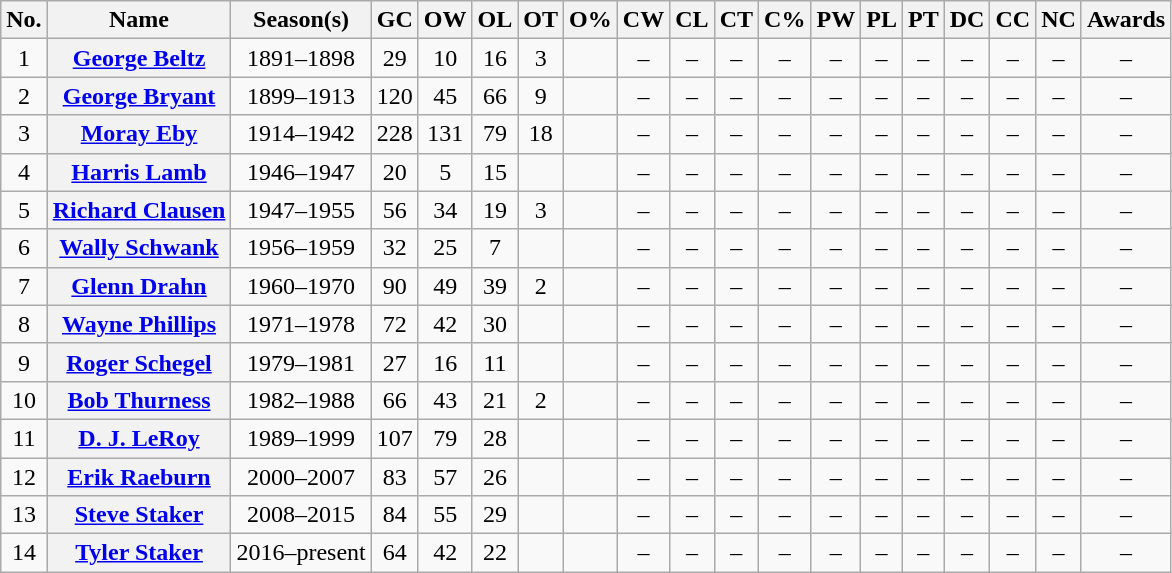<table class="wikitable sortable plainrowheaders" style="text-align:center">
<tr>
<th scope="col" class="unsortable">No.</th>
<th scope="col">Name</th>
<th scope="col">Season(s)</th>
<th scope="col">GC</th>
<th scope="col">OW</th>
<th scope="col">OL</th>
<th scope="col">OT</th>
<th scope="col">O%</th>
<th scope="col">CW</th>
<th scope="col">CL</th>
<th scope="col">CT</th>
<th scope="col">C%</th>
<th scope="col">PW</th>
<th scope="col">PL</th>
<th scope="col">PT</th>
<th scope="col">DC</th>
<th scope="col">CC</th>
<th scope="col">NC</th>
<th scope="col" class="unsortable">Awards</th>
</tr>
<tr>
<td>1</td>
<th scope="row"><a href='#'>George Beltz</a></th>
<td>1891–1898</td>
<td>29</td>
<td>10</td>
<td>16</td>
<td>3</td>
<td></td>
<td>–</td>
<td>–</td>
<td>–</td>
<td>–</td>
<td>–</td>
<td>–</td>
<td>–</td>
<td>–</td>
<td>–</td>
<td>–</td>
<td>–</td>
</tr>
<tr>
<td>2</td>
<th scope="row"><a href='#'>George Bryant</a></th>
<td>1899–1913</td>
<td>120</td>
<td>45</td>
<td>66</td>
<td>9</td>
<td></td>
<td>–</td>
<td>–</td>
<td>–</td>
<td>–</td>
<td>–</td>
<td>–</td>
<td>–</td>
<td>–</td>
<td>–</td>
<td>–</td>
<td>–</td>
</tr>
<tr>
<td>3</td>
<th scope="row"><a href='#'>Moray Eby</a></th>
<td>1914–1942</td>
<td>228</td>
<td>131</td>
<td>79</td>
<td>18</td>
<td></td>
<td>–</td>
<td>–</td>
<td>–</td>
<td>–</td>
<td>–</td>
<td>–</td>
<td>–</td>
<td>–</td>
<td>–</td>
<td>–</td>
<td>–</td>
</tr>
<tr>
<td>4</td>
<th scope="row"><a href='#'>Harris Lamb</a></th>
<td>1946–1947</td>
<td>20</td>
<td>5</td>
<td>15</td>
<td></td>
<td></td>
<td>–</td>
<td>–</td>
<td>–</td>
<td>–</td>
<td>–</td>
<td>–</td>
<td>–</td>
<td>–</td>
<td>–</td>
<td>–</td>
<td>–</td>
</tr>
<tr>
<td>5</td>
<th scope="row"><a href='#'>Richard Clausen</a></th>
<td>1947–1955</td>
<td>56</td>
<td>34</td>
<td>19</td>
<td>3</td>
<td></td>
<td>–</td>
<td>–</td>
<td>–</td>
<td>–</td>
<td>–</td>
<td>–</td>
<td>–</td>
<td>–</td>
<td>–</td>
<td>–</td>
<td>–</td>
</tr>
<tr>
<td>6</td>
<th scope="row"><a href='#'>Wally Schwank</a></th>
<td>1956–1959</td>
<td>32</td>
<td>25</td>
<td>7</td>
<td></td>
<td></td>
<td>–</td>
<td>–</td>
<td>–</td>
<td>–</td>
<td>–</td>
<td>–</td>
<td>–</td>
<td>–</td>
<td>–</td>
<td>–</td>
<td>–</td>
</tr>
<tr>
<td>7</td>
<th scope="row"><a href='#'>Glenn Drahn</a></th>
<td>1960–1970</td>
<td>90</td>
<td>49</td>
<td>39</td>
<td>2</td>
<td></td>
<td>–</td>
<td>–</td>
<td>–</td>
<td>–</td>
<td>–</td>
<td>–</td>
<td>–</td>
<td>–</td>
<td>–</td>
<td>–</td>
<td>–</td>
</tr>
<tr>
<td>8</td>
<th scope="row"><a href='#'>Wayne Phillips</a></th>
<td>1971–1978</td>
<td>72</td>
<td>42</td>
<td>30</td>
<td></td>
<td></td>
<td>–</td>
<td>–</td>
<td>–</td>
<td>–</td>
<td>–</td>
<td>–</td>
<td>–</td>
<td>–</td>
<td>–</td>
<td>–</td>
<td>–</td>
</tr>
<tr>
<td>9</td>
<th scope="row"><a href='#'>Roger Schegel</a></th>
<td>1979–1981</td>
<td>27</td>
<td>16</td>
<td>11</td>
<td></td>
<td></td>
<td>–</td>
<td>–</td>
<td>–</td>
<td>–</td>
<td>–</td>
<td>–</td>
<td>–</td>
<td>–</td>
<td>–</td>
<td>–</td>
<td>–</td>
</tr>
<tr>
<td>10</td>
<th scope="row"><a href='#'>Bob Thurness</a></th>
<td>1982–1988</td>
<td>66</td>
<td>43</td>
<td>21</td>
<td>2</td>
<td></td>
<td>–</td>
<td>–</td>
<td>–</td>
<td>–</td>
<td>–</td>
<td>–</td>
<td>–</td>
<td>–</td>
<td>–</td>
<td>–</td>
<td>–</td>
</tr>
<tr>
<td>11</td>
<th scope="row"><a href='#'>D. J. LeRoy</a></th>
<td>1989–1999</td>
<td>107</td>
<td>79</td>
<td>28</td>
<td></td>
<td></td>
<td>–</td>
<td>–</td>
<td>–</td>
<td>–</td>
<td>–</td>
<td>–</td>
<td>–</td>
<td>–</td>
<td>–</td>
<td>–</td>
<td>–</td>
</tr>
<tr>
<td>12</td>
<th scope="row"><a href='#'>Erik Raeburn</a></th>
<td>2000–2007</td>
<td>83</td>
<td>57</td>
<td>26</td>
<td></td>
<td></td>
<td>–</td>
<td>–</td>
<td>–</td>
<td>–</td>
<td>–</td>
<td>–</td>
<td>–</td>
<td>–</td>
<td>–</td>
<td>–</td>
<td>–</td>
</tr>
<tr>
<td>13</td>
<th scope="row"><a href='#'>Steve Staker</a></th>
<td>2008–2015</td>
<td>84</td>
<td>55</td>
<td>29</td>
<td></td>
<td></td>
<td>–</td>
<td>–</td>
<td>–</td>
<td>–</td>
<td>–</td>
<td>–</td>
<td>–</td>
<td>–</td>
<td>–</td>
<td>–</td>
<td>–</td>
</tr>
<tr>
<td>14</td>
<th scope="row"><a href='#'>Tyler Staker</a></th>
<td>2016–present</td>
<td>64</td>
<td>42</td>
<td>22</td>
<td></td>
<td></td>
<td>–</td>
<td>–</td>
<td>–</td>
<td>–</td>
<td>–</td>
<td>–</td>
<td>–</td>
<td>–</td>
<td>–</td>
<td>–</td>
<td>–</td>
</tr>
</table>
